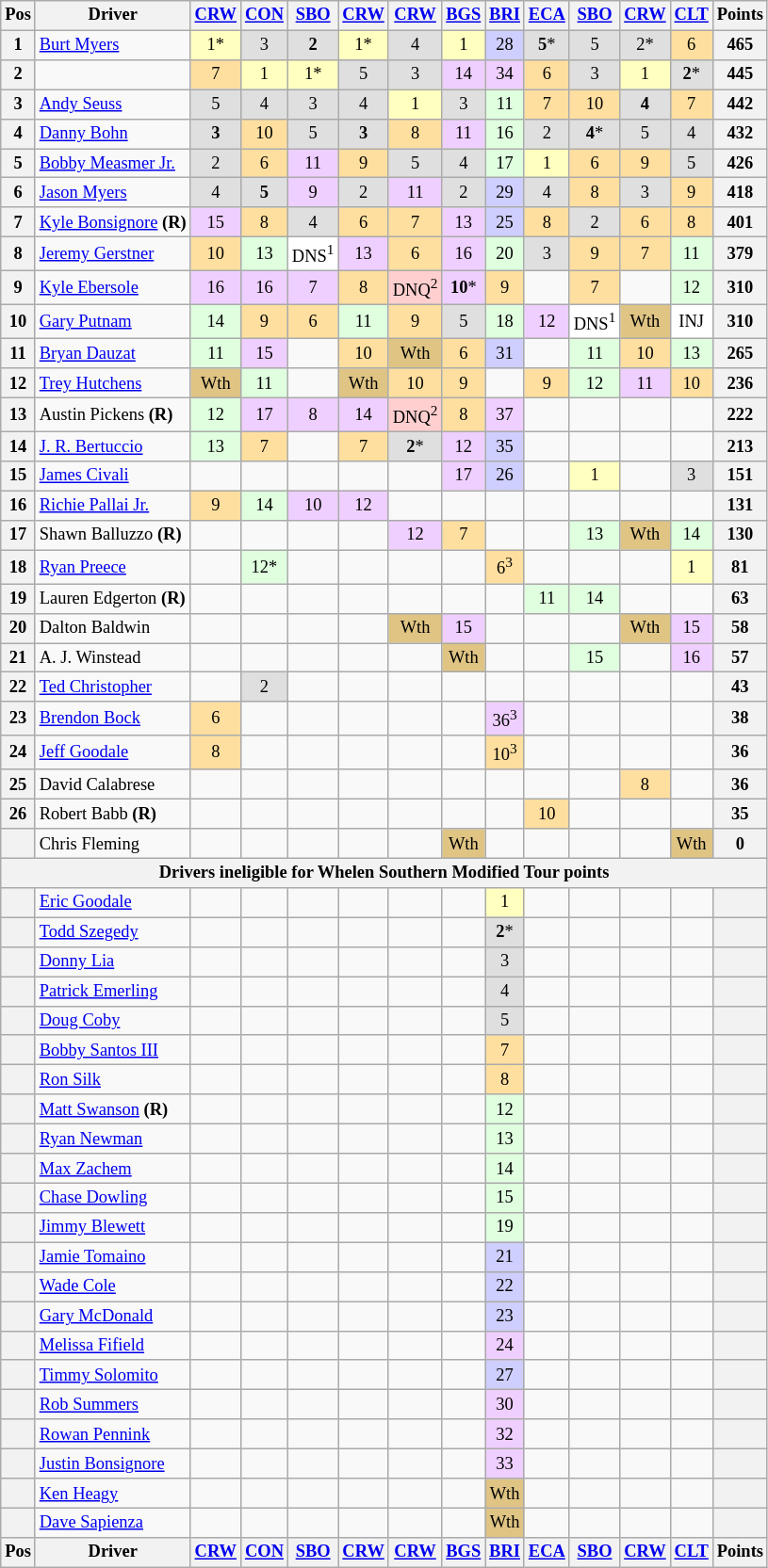<table class="wikitable" style="font-size:77%; text-align:center;">
<tr>
<th>Pos</th>
<th>Driver</th>
<th><a href='#'>CRW</a></th>
<th><a href='#'>CON</a></th>
<th><a href='#'>SBO</a></th>
<th><a href='#'>CRW</a></th>
<th><a href='#'>CRW</a></th>
<th><a href='#'>BGS</a></th>
<th><a href='#'>BRI</a></th>
<th><a href='#'>ECA</a></th>
<th><a href='#'>SBO</a></th>
<th><a href='#'>CRW</a></th>
<th><a href='#'>CLT</a></th>
<th>Points</th>
</tr>
<tr>
<th>1</th>
<td align="left"><a href='#'>Burt Myers</a></td>
<td style="background:#FFFFBF;">1*</td>
<td style="background:#DFDFDF;">3</td>
<td style="background:#DFDFDF;"><strong>2</strong></td>
<td style="background:#FFFFBF;">1*</td>
<td style="background:#DFDFDF;">4</td>
<td style="background:#FFFFBF;">1</td>
<td style="background:#CFCFFF;">28</td>
<td style="background:#DFDFDF;"><strong>5</strong>*</td>
<td style="background:#DFDFDF;">5</td>
<td style="background:#DFDFDF;">2*</td>
<td style="background:#FFDF9F;">6</td>
<th>465</th>
</tr>
<tr>
<th>2</th>
<td align="left"></td>
<td style="background:#FFDF9F;">7</td>
<td style="background:#FFFFBF;">1</td>
<td style="background:#FFFFBF;">1*</td>
<td style="background:#DFDFDF;">5</td>
<td style="background:#DFDFDF;">3</td>
<td style="background:#EFCFFF;">14</td>
<td style="background:#EFCFFF;">34</td>
<td style="background:#FFDF9F;">6</td>
<td style="background:#DFDFDF;">3</td>
<td style="background:#FFFFBF;">1</td>
<td style="background:#DFDFDF;"><strong>2</strong>*</td>
<th>445</th>
</tr>
<tr>
<th>3</th>
<td align="left"><a href='#'>Andy Seuss</a></td>
<td style="background:#DFDFDF;">5</td>
<td style="background:#DFDFDF;">4</td>
<td style="background:#DFDFDF;">3</td>
<td style="background:#DFDFDF;">4</td>
<td style="background:#FFFFBF;">1</td>
<td style="background:#DFDFDF;">3</td>
<td style="background:#DFFFDF;">11</td>
<td style="background:#FFDF9F;">7</td>
<td style="background:#FFDF9F;">10</td>
<td style="background:#DFDFDF;"><strong>4</strong></td>
<td style="background:#FFDF9F;">7</td>
<th>442</th>
</tr>
<tr>
<th>4</th>
<td align="left"><a href='#'>Danny Bohn</a></td>
<td style="background:#DFDFDF;"><strong>3</strong></td>
<td style="background:#FFDF9F;">10</td>
<td style="background:#DFDFDF;">5</td>
<td style="background:#DFDFDF;"><strong>3</strong></td>
<td style="background:#FFDF9F;">8</td>
<td style="background:#EFCFFF;">11</td>
<td style="background:#DFFFDF;">16</td>
<td style="background:#DFDFDF;">2</td>
<td style="background:#DFDFDF;"><strong>4</strong>*</td>
<td style="background:#DFDFDF;">5</td>
<td style="background:#DFDFDF;">4</td>
<th>432</th>
</tr>
<tr>
<th>5</th>
<td align="left"><a href='#'>Bobby Measmer Jr.</a></td>
<td style="background:#DFDFDF;">2</td>
<td style="background:#FFDF9F;">6</td>
<td style="background:#EFCFFF;">11</td>
<td style="background:#FFDF9F;">9</td>
<td style="background:#DFDFDF;">5</td>
<td style="background:#DFDFDF;">4</td>
<td style="background:#DFFFDF;">17</td>
<td style="background:#FFFFBF;">1</td>
<td style="background:#FFDF9F;">6</td>
<td style="background:#FFDF9F;">9</td>
<td style="background:#DFDFDF;">5</td>
<th>426</th>
</tr>
<tr>
<th>6</th>
<td align="left"><a href='#'>Jason Myers</a></td>
<td style="background:#DFDFDF;">4</td>
<td style="background:#DFDFDF;"><strong>5</strong></td>
<td style="background:#EFCFFF;">9</td>
<td style="background:#DFDFDF;">2</td>
<td style="background:#EFCFFF;">11</td>
<td style="background:#DFDFDF;">2</td>
<td style="background:#CFCFFF;">29</td>
<td style="background:#DFDFDF;">4</td>
<td style="background:#FFDF9F;">8</td>
<td style="background:#DFDFDF;">3</td>
<td style="background:#FFDF9F;">9</td>
<th>418</th>
</tr>
<tr>
<th>7</th>
<td align="left"><a href='#'>Kyle Bonsignore</a> <strong>(R)</strong></td>
<td style="background:#EFCFFF;">15</td>
<td style="background:#FFDF9F;">8</td>
<td style="background:#DFDFDF;">4</td>
<td style="background:#FFDF9F;">6</td>
<td style="background:#FFDF9F;">7</td>
<td style="background:#EFCFFF;">13</td>
<td style="background:#CFCFFF;">25</td>
<td style="background:#FFDF9F;">8</td>
<td style="background:#DFDFDF;">2</td>
<td style="background:#FFDF9F;">6</td>
<td style="background:#FFDF9F;">8</td>
<th>401</th>
</tr>
<tr>
<th>8</th>
<td align="left"><a href='#'>Jeremy Gerstner</a></td>
<td style="background:#FFDF9F;">10</td>
<td style="background:#DFFFDF;">13</td>
<td style="background:#FFFFFF;">DNS<sup>1</sup></td>
<td style="background:#EFCFFF;">13</td>
<td style="background:#FFDF9F;">6</td>
<td style="background:#EFCFFF;">16</td>
<td style="background:#DFFFDF;">20</td>
<td style="background:#DFDFDF;">3</td>
<td style="background:#FFDF9F;">9</td>
<td style="background:#FFDF9F;">7</td>
<td style="background:#DFFFDF;">11</td>
<th>379</th>
</tr>
<tr>
<th>9</th>
<td align="left"><a href='#'>Kyle Ebersole</a></td>
<td style="background:#EFCFFF;">16</td>
<td style="background:#EFCFFF;">16</td>
<td style="background:#EFCFFF;">7</td>
<td style="background:#FFDF9F;">8</td>
<td style="background:#FFCFCF;">DNQ<sup>2</sup></td>
<td style="background:#EFCFFF;"><strong>10</strong>*</td>
<td style="background:#FFDF9F;">9</td>
<td></td>
<td style="background:#FFDF9F;">7</td>
<td></td>
<td style="background:#DFFFDF;">12</td>
<th>310</th>
</tr>
<tr>
<th>10</th>
<td align="left"><a href='#'>Gary Putnam</a></td>
<td style="background:#DFFFDF;">14</td>
<td style="background:#FFDF9F;">9</td>
<td style="background:#FFDF9F;">6</td>
<td style="background:#DFFFDF;">11</td>
<td style="background:#FFDF9F;">9</td>
<td style="background:#DFDFDF;">5</td>
<td style="background:#DFFFDF;">18</td>
<td style="background:#EFCFFF;">12</td>
<td style="background:#FFFFFF;">DNS<sup>1</sup></td>
<td style="background:#DFC484;">Wth</td>
<td style="background:#FFFFFF;">INJ</td>
<th>310</th>
</tr>
<tr>
<th>11</th>
<td align="left"><a href='#'>Bryan Dauzat</a></td>
<td style="background:#DFFFDF;">11</td>
<td style="background:#EFCFFF;">15</td>
<td></td>
<td style="background:#FFDF9F;">10</td>
<td style="background:#DFC484;">Wth</td>
<td style="background:#FFDF9F;">6</td>
<td style="background:#CFCFFF;">31</td>
<td></td>
<td style="background:#DFFFDF;">11</td>
<td style="background:#FFDF9F;">10</td>
<td style="background:#DFFFDF;">13</td>
<th>265</th>
</tr>
<tr>
<th>12</th>
<td align="left"><a href='#'>Trey Hutchens</a></td>
<td style="background:#DFC484;">Wth</td>
<td style="background:#DFFFDF;">11</td>
<td></td>
<td style="background:#DFC484;">Wth</td>
<td style="background:#FFDF9F;">10</td>
<td style="background:#FFDF9F;">9</td>
<td></td>
<td style="background:#FFDF9F;">9</td>
<td style="background:#DFFFDF;">12</td>
<td style="background:#EFCFFF;">11</td>
<td style="background:#FFDF9F;">10</td>
<th>236</th>
</tr>
<tr>
<th>13</th>
<td align="left">Austin Pickens <strong>(R)</strong></td>
<td style="background:#DFFFDF;">12</td>
<td style="background:#EFCFFF;">17</td>
<td style="background:#EFCFFF;">8</td>
<td style="background:#EFCFFF;">14</td>
<td style="background:#FFCFCF;">DNQ<sup>2</sup></td>
<td style="background:#FFDF9F;">8</td>
<td style="background:#EFCFFF;">37</td>
<td></td>
<td></td>
<td></td>
<td></td>
<th>222</th>
</tr>
<tr>
<th>14</th>
<td align="left"><a href='#'>J. R. Bertuccio</a></td>
<td style="background:#DFFFDF;">13</td>
<td style="background:#FFDF9F;">7</td>
<td></td>
<td style="background:#FFDF9F;">7</td>
<td style="background:#DFDFDF;"><strong>2</strong>*</td>
<td style="background:#EFCFFF;">12</td>
<td style="background:#CFCFFF;">35</td>
<td></td>
<td></td>
<td></td>
<td></td>
<th>213</th>
</tr>
<tr>
<th>15</th>
<td align="left"><a href='#'>James Civali</a></td>
<td></td>
<td></td>
<td></td>
<td></td>
<td></td>
<td style="background:#EFCFFF;">17</td>
<td style="background:#CFCFFF;">26</td>
<td></td>
<td style="background:#FFFFBF;">1</td>
<td></td>
<td style="background:#DFDFDF;">3</td>
<th>151</th>
</tr>
<tr>
<th>16</th>
<td align="left"><a href='#'>Richie Pallai Jr.</a></td>
<td style="background:#FFDF9F;">9</td>
<td style="background:#DFFFDF;">14</td>
<td style="background:#EFCFFF;">10</td>
<td style="background:#EFCFFF;">12</td>
<td></td>
<td></td>
<td></td>
<td></td>
<td></td>
<td></td>
<td></td>
<th>131</th>
</tr>
<tr>
<th>17</th>
<td align="left">Shawn Balluzzo <strong>(R)</strong></td>
<td></td>
<td></td>
<td></td>
<td></td>
<td style="background:#EFCFFF;">12</td>
<td style="background:#FFDF9F;">7</td>
<td></td>
<td></td>
<td style="background:#DFFFDF;">13</td>
<td style="background:#DFC484;">Wth</td>
<td style="background:#DFFFDF;">14</td>
<th>130</th>
</tr>
<tr>
<th>18</th>
<td align="left"><a href='#'>Ryan Preece</a></td>
<td></td>
<td style="background:#DFFFDF;">12*</td>
<td></td>
<td></td>
<td></td>
<td></td>
<td style="background:#FFDF9F;">6<sup>3</sup></td>
<td></td>
<td></td>
<td></td>
<td style="background:#FFFFBF;">1</td>
<th>81</th>
</tr>
<tr>
<th>19</th>
<td align="left">Lauren Edgerton <strong>(R)</strong></td>
<td></td>
<td></td>
<td></td>
<td></td>
<td></td>
<td></td>
<td></td>
<td style="background:#DFFFDF;">11</td>
<td style="background:#DFFFDF;">14</td>
<td></td>
<td></td>
<th>63</th>
</tr>
<tr>
<th>20</th>
<td align="left">Dalton Baldwin</td>
<td></td>
<td></td>
<td></td>
<td></td>
<td style="background:#DFC484;">Wth</td>
<td style="background:#EFCFFF;">15</td>
<td></td>
<td></td>
<td></td>
<td style="background:#DFC484;">Wth</td>
<td style="background:#EFCFFF;">15</td>
<th>58</th>
</tr>
<tr>
<th>21</th>
<td align="left">A. J. Winstead</td>
<td></td>
<td></td>
<td></td>
<td></td>
<td></td>
<td style="background:#DFC484;">Wth</td>
<td></td>
<td></td>
<td style="background:#DFFFDF;">15</td>
<td></td>
<td style="background:#EFCFFF;">16</td>
<th>57</th>
</tr>
<tr>
<th>22</th>
<td align="left"><a href='#'>Ted Christopher</a></td>
<td></td>
<td style="background:#DFDFDF;">2</td>
<td></td>
<td></td>
<td></td>
<td></td>
<td></td>
<td></td>
<td></td>
<td></td>
<td></td>
<th>43</th>
</tr>
<tr>
<th>23</th>
<td align="left"><a href='#'>Brendon Bock</a></td>
<td style="background:#FFDF9F;">6</td>
<td></td>
<td></td>
<td></td>
<td></td>
<td></td>
<td style="background:#EFCFFF;">36<sup>3</sup></td>
<td></td>
<td></td>
<td></td>
<td></td>
<th>38</th>
</tr>
<tr>
<th>24</th>
<td align="left"><a href='#'>Jeff Goodale</a></td>
<td style="background:#FFDF9F;">8</td>
<td></td>
<td></td>
<td></td>
<td></td>
<td></td>
<td style="background:#FFDF9F;">10<sup>3</sup></td>
<td></td>
<td></td>
<td></td>
<td></td>
<th>36</th>
</tr>
<tr>
<th>25</th>
<td align="left">David Calabrese</td>
<td></td>
<td></td>
<td></td>
<td></td>
<td></td>
<td></td>
<td></td>
<td></td>
<td></td>
<td style="background:#FFDF9F;">8</td>
<td></td>
<th>36</th>
</tr>
<tr>
<th>26</th>
<td align="left">Robert Babb <strong>(R)</strong></td>
<td></td>
<td></td>
<td></td>
<td></td>
<td></td>
<td></td>
<td></td>
<td style="background:#FFDF9F;">10</td>
<td></td>
<td></td>
<td></td>
<th>35</th>
</tr>
<tr>
<th></th>
<td align="left">Chris Fleming</td>
<td></td>
<td></td>
<td></td>
<td></td>
<td></td>
<td style="background:#DFC484;">Wth</td>
<td></td>
<td></td>
<td></td>
<td></td>
<td style="background:#DFC484;">Wth</td>
<th>0</th>
</tr>
<tr>
<th colspan=14>Drivers ineligible for Whelen Southern Modified Tour points</th>
</tr>
<tr>
<th></th>
<td align="left"><a href='#'>Eric Goodale</a></td>
<td></td>
<td></td>
<td></td>
<td></td>
<td></td>
<td></td>
<td style="background:#FFFFBF;">1</td>
<td></td>
<td></td>
<td></td>
<td></td>
<th></th>
</tr>
<tr>
<th></th>
<td align="left"><a href='#'>Todd Szegedy</a></td>
<td></td>
<td></td>
<td></td>
<td></td>
<td></td>
<td></td>
<td style="background:#DFDFDF;"><strong>2</strong>*</td>
<td></td>
<td></td>
<td></td>
<td></td>
<th></th>
</tr>
<tr>
<th></th>
<td align="left"><a href='#'>Donny Lia</a></td>
<td></td>
<td></td>
<td></td>
<td></td>
<td></td>
<td></td>
<td style="background:#DFDFDF;">3</td>
<td></td>
<td></td>
<td></td>
<td></td>
<th></th>
</tr>
<tr>
<th></th>
<td align="left"><a href='#'>Patrick Emerling</a></td>
<td></td>
<td></td>
<td></td>
<td></td>
<td></td>
<td></td>
<td style="background:#DFDFDF;">4</td>
<td></td>
<td></td>
<td></td>
<td></td>
<th></th>
</tr>
<tr>
<th></th>
<td align="left"><a href='#'>Doug Coby</a></td>
<td></td>
<td></td>
<td></td>
<td></td>
<td></td>
<td></td>
<td style="background:#DFDFDF;">5</td>
<td></td>
<td></td>
<td></td>
<td></td>
<th></th>
</tr>
<tr>
<th></th>
<td align="left"><a href='#'>Bobby Santos III</a></td>
<td></td>
<td></td>
<td></td>
<td></td>
<td></td>
<td></td>
<td style="background:#FFDF9F;">7</td>
<td></td>
<td></td>
<td></td>
<td></td>
<th></th>
</tr>
<tr>
<th></th>
<td align="left"><a href='#'>Ron Silk</a></td>
<td></td>
<td></td>
<td></td>
<td></td>
<td></td>
<td></td>
<td style="background:#FFDF9F;">8</td>
<td></td>
<td></td>
<td></td>
<td></td>
<th></th>
</tr>
<tr>
<th></th>
<td align="left"><a href='#'>Matt Swanson</a> <strong>(R)</strong></td>
<td></td>
<td></td>
<td></td>
<td></td>
<td></td>
<td></td>
<td style="background:#DFFFDF;">12</td>
<td></td>
<td></td>
<td></td>
<td></td>
<th></th>
</tr>
<tr>
<th></th>
<td align="left"><a href='#'>Ryan Newman</a></td>
<td></td>
<td></td>
<td></td>
<td></td>
<td></td>
<td></td>
<td style="background:#DFFFDF;">13</td>
<td></td>
<td></td>
<td></td>
<td></td>
<th></th>
</tr>
<tr>
<th></th>
<td align="left"><a href='#'>Max Zachem</a></td>
<td></td>
<td></td>
<td></td>
<td></td>
<td></td>
<td></td>
<td style="background:#DFFFDF;">14</td>
<td></td>
<td></td>
<td></td>
<td></td>
<th></th>
</tr>
<tr>
<th></th>
<td align="left"><a href='#'>Chase Dowling</a></td>
<td></td>
<td></td>
<td></td>
<td></td>
<td></td>
<td></td>
<td style="background:#DFFFDF;">15</td>
<td></td>
<td></td>
<td></td>
<td></td>
<th></th>
</tr>
<tr>
<th></th>
<td align="left"><a href='#'>Jimmy Blewett</a></td>
<td></td>
<td></td>
<td></td>
<td></td>
<td></td>
<td></td>
<td style="background:#DFFFDF;">19</td>
<td></td>
<td></td>
<td></td>
<td></td>
<th></th>
</tr>
<tr>
<th></th>
<td align="left"><a href='#'>Jamie Tomaino</a></td>
<td></td>
<td></td>
<td></td>
<td></td>
<td></td>
<td></td>
<td style="background:#CFCFFF;">21</td>
<td></td>
<td></td>
<td></td>
<td></td>
<th></th>
</tr>
<tr>
<th></th>
<td align="left"><a href='#'>Wade Cole</a></td>
<td></td>
<td></td>
<td></td>
<td></td>
<td></td>
<td></td>
<td style="background:#CFCFFF;">22</td>
<td></td>
<td></td>
<td></td>
<td></td>
<th></th>
</tr>
<tr>
<th></th>
<td align="left"><a href='#'>Gary McDonald</a></td>
<td></td>
<td></td>
<td></td>
<td></td>
<td></td>
<td></td>
<td style="background:#CFCFFF;">23</td>
<td></td>
<td></td>
<td></td>
<td></td>
<th></th>
</tr>
<tr>
<th></th>
<td align="left"><a href='#'>Melissa Fifield</a></td>
<td></td>
<td></td>
<td></td>
<td></td>
<td></td>
<td></td>
<td style="background:#EFCFFF;">24</td>
<td></td>
<td></td>
<td></td>
<td></td>
<th></th>
</tr>
<tr>
<th></th>
<td align="left"><a href='#'>Timmy Solomito</a></td>
<td></td>
<td></td>
<td></td>
<td></td>
<td></td>
<td></td>
<td style="background:#CFCFFF;">27</td>
<td></td>
<td></td>
<td></td>
<td></td>
<th></th>
</tr>
<tr>
<th></th>
<td align="left"><a href='#'>Rob Summers</a></td>
<td></td>
<td></td>
<td></td>
<td></td>
<td></td>
<td></td>
<td style="background:#EFCFFF;">30</td>
<td></td>
<td></td>
<td></td>
<td></td>
<th></th>
</tr>
<tr>
<th></th>
<td align="left"><a href='#'>Rowan Pennink</a></td>
<td></td>
<td></td>
<td></td>
<td></td>
<td></td>
<td></td>
<td style="background:#EFCFFF;">32</td>
<td></td>
<td></td>
<td></td>
<td></td>
<th></th>
</tr>
<tr>
<th></th>
<td align="left"><a href='#'>Justin Bonsignore</a></td>
<td></td>
<td></td>
<td></td>
<td></td>
<td></td>
<td></td>
<td style="background:#EFCFFF;">33</td>
<td></td>
<td></td>
<td></td>
<td></td>
<th></th>
</tr>
<tr>
<th></th>
<td align="left"><a href='#'>Ken Heagy</a></td>
<td></td>
<td></td>
<td></td>
<td></td>
<td></td>
<td></td>
<td style="background:#DFC484;">Wth</td>
<td></td>
<td></td>
<td></td>
<td></td>
<th></th>
</tr>
<tr>
<th></th>
<td align="left"><a href='#'>Dave Sapienza</a></td>
<td></td>
<td></td>
<td></td>
<td></td>
<td></td>
<td></td>
<td style="background:#DFC484;">Wth</td>
<td></td>
<td></td>
<td></td>
<td></td>
<th></th>
</tr>
<tr>
<th>Pos</th>
<th>Driver</th>
<th><a href='#'>CRW</a></th>
<th><a href='#'>CON</a></th>
<th><a href='#'>SBO</a></th>
<th><a href='#'>CRW</a></th>
<th><a href='#'>CRW</a></th>
<th><a href='#'>BGS</a></th>
<th><a href='#'>BRI</a></th>
<th><a href='#'>ECA</a></th>
<th><a href='#'>SBO</a></th>
<th><a href='#'>CRW</a></th>
<th><a href='#'>CLT</a></th>
<th>Points</th>
</tr>
</table>
